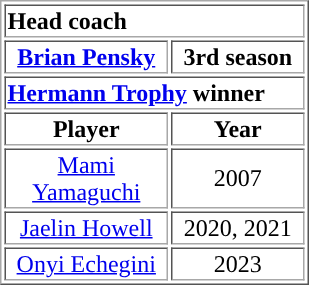<table style="float: right;" border="1">
<tr>
<td colspan="2"><strong>Head coach</strong></td>
</tr>
<tr align=center>
<td><strong><a href='#'>Brian Pensky</a></strong></td>
<td><strong>3rd season</strong></td>
</tr>
<tr>
<td colspan="2"><strong><a href='#'>Hermann Trophy</a> winner</strong></td>
</tr>
<tr>
<th style="width:105px; ">Player</th>
<th style="width:85px; ">Year</th>
</tr>
<tr align=center>
<td><a href='#'>Mami Yamaguchi</a></td>
<td>2007</td>
</tr>
<tr align=center>
<td><a href='#'>Jaelin Howell</a></td>
<td>2020, 2021</td>
</tr>
<tr align=center>
<td><a href='#'>Onyi Echegini</a></td>
<td>2023</td>
</tr>
</table>
